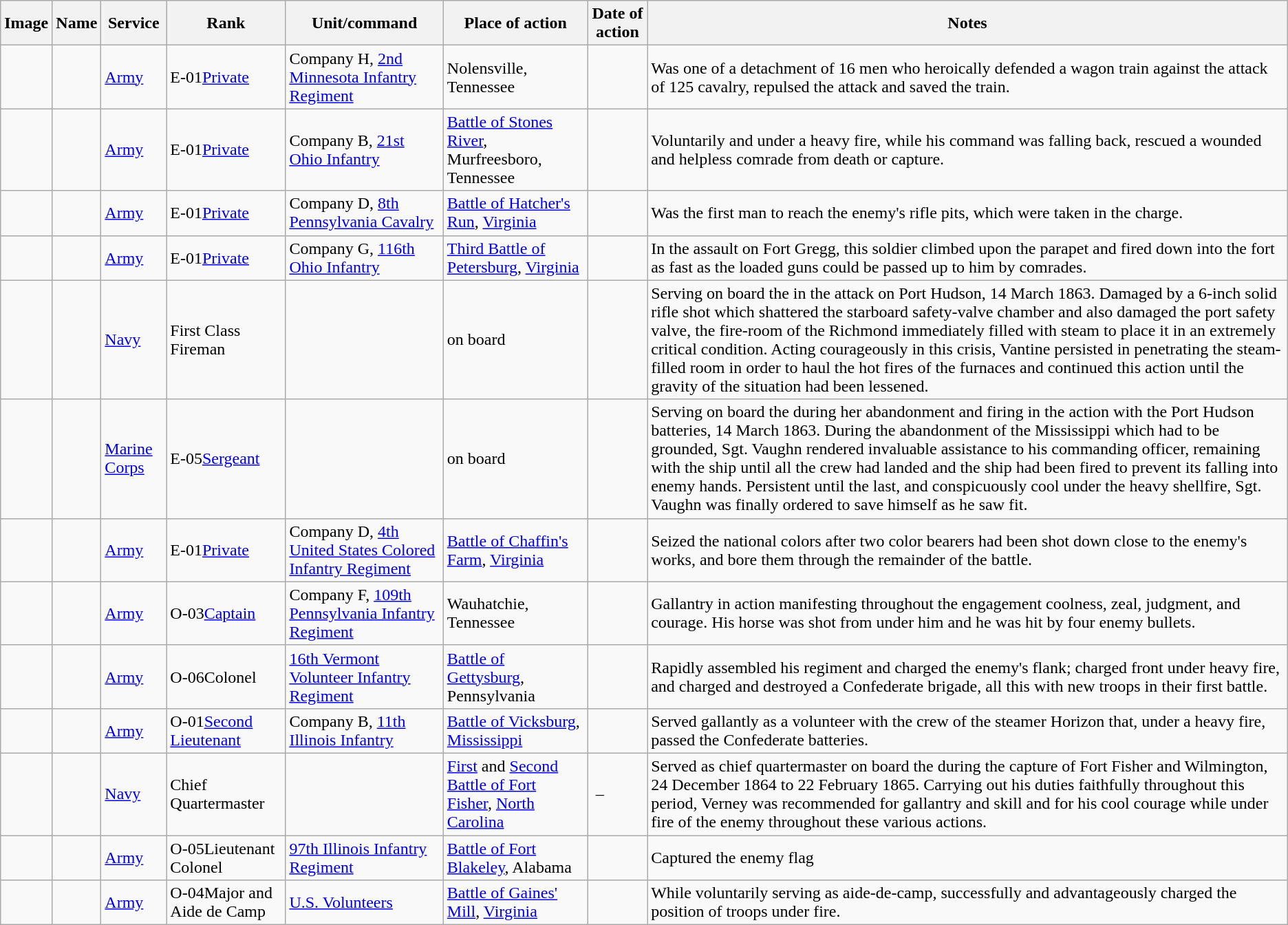<table class="wikitable sortable">
<tr>
<th class="unsortable">Image</th>
<th>Name</th>
<th>Service</th>
<th>Rank</th>
<th>Unit/command</th>
<th>Place of action</th>
<th>Date of action</th>
<th class="unsortable">Notes</th>
</tr>
<tr>
<td></td>
<td></td>
<td><a href='#'>Army</a></td>
<td><span>E-01</span><a href='#'>Private</a></td>
<td> Company H, <a href='#'>2nd Minnesota Infantry Regiment</a></td>
<td>Nolensville, Tennessee</td>
<td></td>
<td>Was one of a detachment of 16 men who heroically defended a wagon train against the attack of 125 cavalry, repulsed the attack and saved the train.</td>
</tr>
<tr>
<td></td>
<td></td>
<td><a href='#'>Army</a></td>
<td><span>E-01</span><a href='#'>Private</a></td>
<td> Company B, <a href='#'>21st Ohio Infantry</a></td>
<td><a href='#'>Battle of Stones River</a>, Murfreesboro, Tennessee</td>
<td></td>
<td>Voluntarily and under a heavy fire, while his command was falling back, rescued a wounded and helpless comrade from death or capture.</td>
</tr>
<tr>
<td></td>
<td></td>
<td><a href='#'>Army</a></td>
<td><span>E-01</span><a href='#'>Private</a></td>
<td> Company D, <a href='#'>8th Pennsylvania Cavalry</a></td>
<td><a href='#'>Battle of Hatcher's Run</a>, <a href='#'>Virginia</a></td>
<td></td>
<td>Was the first man to reach the enemy's rifle pits, which were taken in the charge.</td>
</tr>
<tr>
<td></td>
<td></td>
<td><a href='#'>Army</a></td>
<td><span>E-01</span><a href='#'>Private</a></td>
<td> Company G, <a href='#'>116th Ohio Infantry</a></td>
<td><a href='#'>Third Battle of Petersburg</a>, <a href='#'>Virginia</a></td>
<td></td>
<td>In the assault on Fort Gregg, this soldier climbed upon the parapet and fired down into the fort as fast as the loaded guns could be passed up to him by comrades.</td>
</tr>
<tr>
<td></td>
<td></td>
<td><a href='#'>Navy</a></td>
<td>First Class Fireman</td>
<td> </td>
<td>on board </td>
<td></td>
<td>Serving on board the  in the attack on Port Hudson, 14 March 1863. Damaged by a 6-inch solid rifle shot which shattered the starboard safety-valve chamber and also damaged the port safety valve, the fire-room of the Richmond immediately filled with steam to place it in an extremely critical condition. Acting courageously in this crisis, Vantine persisted in penetrating the steam-filled room in order to haul the hot fires of the furnaces and continued this action until the gravity of the situation had been lessened.</td>
</tr>
<tr>
<td></td>
<td></td>
<td><a href='#'>Marine Corps</a></td>
<td> <span>E-05</span><a href='#'>Sergeant</a></td>
<td> </td>
<td>on board </td>
<td></td>
<td>Serving on board the  during her abandonment and firing in the action with the Port Hudson batteries, 14 March 1863. During the abandonment of the Mississippi which had to be grounded, Sgt. Vaughn rendered invaluable assistance to his commanding officer, remaining with the ship until all the crew had landed and the ship had been fired to prevent its falling into enemy hands. Persistent until the last, and conspicuously cool under the heavy shellfire, Sgt. Vaughn was finally ordered to save himself as he saw fit.</td>
</tr>
<tr>
<td></td>
<td></td>
<td><a href='#'>Army</a></td>
<td><span>E-01</span><a href='#'>Private</a></td>
<td> Company D, <a href='#'>4th United States Colored Infantry Regiment</a></td>
<td><a href='#'>Battle of Chaffin's Farm</a>, <a href='#'>Virginia</a></td>
<td></td>
<td>Seized the national colors after two color bearers had been shot down close to the enemy's works, and bore them through the remainder of the battle.</td>
</tr>
<tr>
<td></td>
<td></td>
<td><a href='#'>Army</a></td>
<td> <span>O-03</span><a href='#'>Captain</a></td>
<td>  Company F, <a href='#'>109th Pennsylvania Infantry Regiment</a></td>
<td>Wauhatchie, Tennessee</td>
<td></td>
<td>Gallantry in action manifesting throughout the engagement coolness, zeal, judgment, and courage. His horse was shot from under him and he was hit by four enemy bullets.</td>
</tr>
<tr>
<td></td>
<td></td>
<td><a href='#'>Army</a></td>
<td> <span>O-06</span>Colonel</td>
<td> <a href='#'>16th Vermont Volunteer Infantry Regiment</a></td>
<td><a href='#'>Battle of Gettysburg</a>, Pennsylvania</td>
<td></td>
<td>Rapidly assembled his regiment and charged the enemy's flank; charged front under heavy fire, and charged and destroyed a Confederate brigade, all this with new troops in their first battle.</td>
</tr>
<tr>
<td></td>
<td></td>
<td><a href='#'>Army</a></td>
<td> <span>O-01</span><a href='#'>Second Lieutenant</a></td>
<td> Company B, <a href='#'>11th Illinois Infantry</a></td>
<td><a href='#'>Battle of Vicksburg</a>, <a href='#'>Mississippi</a></td>
<td></td>
<td>Served gallantly as a volunteer with the crew of the steamer Horizon that, under a heavy fire, passed the Confederate batteries.</td>
</tr>
<tr>
<td></td>
<td></td>
<td><a href='#'>Navy</a></td>
<td>Chief Quartermaster</td>
<td> </td>
<td> <a href='#'>First</a> and <a href='#'>Second</a> <a href='#'>Battle of Fort Fisher</a>, <a href='#'>North Carolina</a></td>
<td> – </td>
<td>Served as chief quartermaster on board the  during the capture of Fort Fisher and Wilmington, 24 December 1864 to 22 February 1865. Carrying out his duties faithfully throughout this period, Verney was recommended for gallantry and skill and for his cool courage while under fire of the enemy throughout these various actions.</td>
</tr>
<tr>
<td></td>
<td></td>
<td><a href='#'>Army</a></td>
<td> <span>O-05</span>Lieutenant Colonel</td>
<td> <a href='#'>97th Illinois Infantry Regiment</a></td>
<td><a href='#'>Battle of Fort Blakeley</a>, Alabama</td>
<td></td>
<td>Captured the enemy flag</td>
</tr>
<tr>
<td></td>
<td></td>
<td><a href='#'>Army</a></td>
<td> <span>O-04</span>Major and Aide de Camp</td>
<td> <a href='#'>U.S. Volunteers</a></td>
<td><a href='#'>Battle of Gaines' Mill</a>, <a href='#'>Virginia</a></td>
<td></td>
<td>While voluntarily serving as aide-de-camp, successfully and advantageously charged the position of troops under fire.</td>
</tr>
</table>
